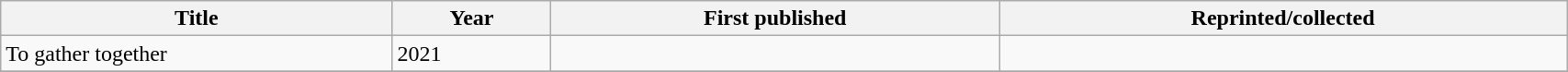<table class='wikitable sortable' width='90%'>
<tr>
<th width=25%>Title</th>
<th>Year</th>
<th>First published</th>
<th>Reprinted/collected</th>
</tr>
<tr>
<td>To gather together</td>
<td>2021</td>
<td></td>
<td></td>
</tr>
<tr>
</tr>
</table>
